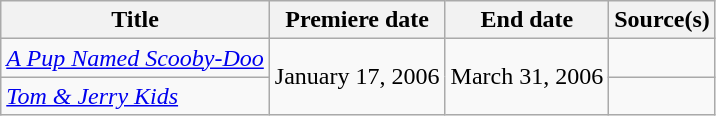<table class="wikitable sortable">
<tr>
<th>Title</th>
<th>Premiere date</th>
<th>End date</th>
<th>Source(s)</th>
</tr>
<tr>
<td><em><a href='#'>A Pup Named Scooby-Doo</a></em></td>
<td rowspan=2>January 17, 2006</td>
<td rowspan=2>March 31, 2006</td>
<td></td>
</tr>
<tr>
<td><em><a href='#'>Tom & Jerry Kids</a></em></td>
<td></td>
</tr>
</table>
